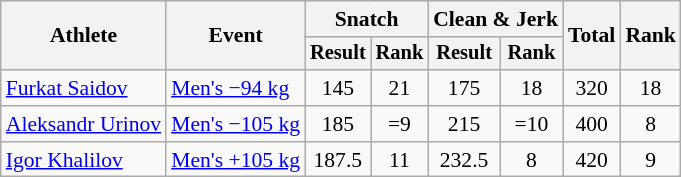<table class="wikitable" style="font-size:90%">
<tr>
<th rowspan="2">Athlete</th>
<th rowspan="2">Event</th>
<th colspan="2">Snatch</th>
<th colspan="2">Clean & Jerk</th>
<th rowspan="2">Total</th>
<th rowspan="2">Rank</th>
</tr>
<tr style="font-size:95%">
<th>Result</th>
<th>Rank</th>
<th>Result</th>
<th>Rank</th>
</tr>
<tr align=center>
<td align=left><a href='#'>Furkat Saidov</a></td>
<td align=left><a href='#'>Men's −94 kg</a></td>
<td>145</td>
<td>21</td>
<td>175</td>
<td>18</td>
<td>320</td>
<td>18</td>
</tr>
<tr align=center>
<td align=left><a href='#'>Aleksandr Urinov</a></td>
<td align=left><a href='#'>Men's −105 kg</a></td>
<td>185</td>
<td>=9</td>
<td>215</td>
<td>=10</td>
<td>400</td>
<td>8</td>
</tr>
<tr align=center>
<td align=left><a href='#'>Igor Khalilov</a></td>
<td align=left><a href='#'>Men's +105 kg</a></td>
<td>187.5</td>
<td>11</td>
<td>232.5</td>
<td>8</td>
<td>420</td>
<td>9</td>
</tr>
</table>
